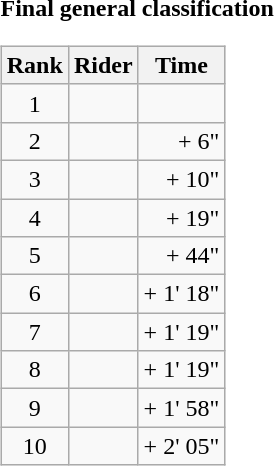<table>
<tr>
<td><strong>Final general classification</strong><br><table class="wikitable">
<tr>
<th scope="col">Rank</th>
<th scope="col">Rider</th>
<th scope="col">Time</th>
</tr>
<tr>
<td style="text-align:center;">1</td>
<td></td>
<td style="text-align:right;"></td>
</tr>
<tr>
<td style="text-align:center;">2</td>
<td></td>
<td style="text-align:right;">+ 6"</td>
</tr>
<tr>
<td style="text-align:center;">3</td>
<td></td>
<td style="text-align:right;">+ 10"</td>
</tr>
<tr>
<td style="text-align:center;">4</td>
<td></td>
<td style="text-align:right;">+ 19"</td>
</tr>
<tr>
<td style="text-align:center;">5</td>
<td></td>
<td style="text-align:right;">+ 44"</td>
</tr>
<tr>
<td style="text-align:center;">6</td>
<td></td>
<td style="text-align:right;">+ 1' 18"</td>
</tr>
<tr>
<td style="text-align:center;">7</td>
<td></td>
<td style="text-align:right;">+ 1' 19"</td>
</tr>
<tr>
<td style="text-align:center;">8</td>
<td></td>
<td style="text-align:right;">+ 1' 19"</td>
</tr>
<tr>
<td style="text-align:center;">9</td>
<td></td>
<td style="text-align:right;">+ 1' 58"</td>
</tr>
<tr>
<td style="text-align:center;">10</td>
<td></td>
<td style="text-align:right;">+ 2' 05"</td>
</tr>
</table>
</td>
</tr>
</table>
